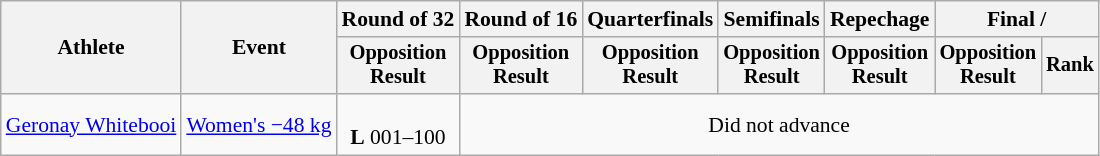<table class="wikitable" style="font-size:90%">
<tr>
<th rowspan="2">Athlete</th>
<th rowspan="2">Event</th>
<th>Round of 32</th>
<th>Round of 16</th>
<th>Quarterfinals</th>
<th>Semifinals</th>
<th>Repechage</th>
<th colspan=2>Final / </th>
</tr>
<tr style="font-size:95%">
<th>Opposition<br>Result</th>
<th>Opposition<br>Result</th>
<th>Opposition<br>Result</th>
<th>Opposition<br>Result</th>
<th>Opposition<br>Result</th>
<th>Opposition<br>Result</th>
<th>Rank</th>
</tr>
<tr align=center>
<td align=left><a href='#'>Geronay Whitebooi</a></td>
<td align=left><a href='#'>Women's −48 kg</a></td>
<td><br><strong>L</strong> 001–100</td>
<td colspan=6>Did not advance</td>
</tr>
</table>
